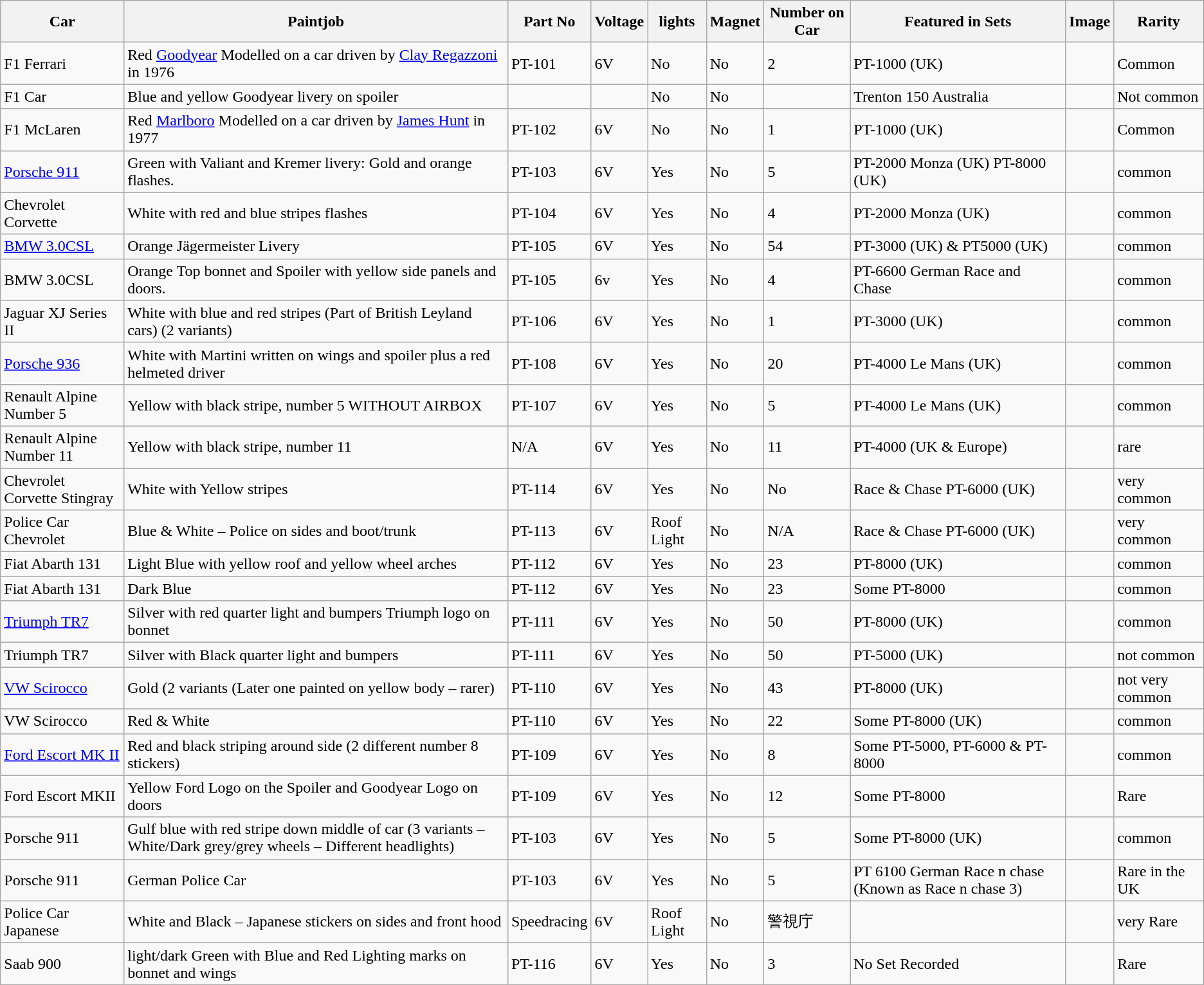<table class="wikitable">
<tr>
<th>Car</th>
<th>Paintjob</th>
<th>Part No</th>
<th>Voltage</th>
<th>lights</th>
<th>Magnet</th>
<th>Number on Car</th>
<th>Featured in Sets</th>
<th>Image</th>
<th>Rarity</th>
</tr>
<tr>
<td>F1 Ferrari</td>
<td>Red <a href='#'>Goodyear</a> Modelled on a car driven by <a href='#'>Clay Regazzoni</a> in 1976</td>
<td>PT-101</td>
<td>6V</td>
<td>No</td>
<td>No</td>
<td>2</td>
<td>PT-1000 (UK)</td>
<td></td>
<td>Common</td>
</tr>
<tr>
<td>F1 Car</td>
<td>Blue and yellow Goodyear livery on spoiler</td>
<td></td>
<td></td>
<td>No</td>
<td>No</td>
<td></td>
<td>Trenton 150 Australia</td>
<td></td>
<td>Not common</td>
</tr>
<tr>
<td>F1 McLaren</td>
<td>Red <a href='#'>Marlboro</a> Modelled on a car driven by <a href='#'>James Hunt</a> in 1977</td>
<td>PT-102</td>
<td>6V</td>
<td>No</td>
<td>No</td>
<td>1</td>
<td>PT-1000 (UK)</td>
<td></td>
<td>Common</td>
</tr>
<tr>
<td><a href='#'>Porsche 911</a></td>
<td>Green with Valiant and Kremer livery: Gold and orange flashes.</td>
<td>PT-103</td>
<td>6V</td>
<td>Yes</td>
<td>No</td>
<td>5</td>
<td>PT-2000 Monza (UK) PT-8000 (UK)</td>
<td></td>
<td>common</td>
</tr>
<tr>
<td>Chevrolet Corvette</td>
<td>White with red and blue stripes flashes</td>
<td>PT-104</td>
<td>6V</td>
<td>Yes</td>
<td>No</td>
<td>4</td>
<td>PT-2000 Monza (UK)</td>
<td></td>
<td>common</td>
</tr>
<tr>
<td><a href='#'>BMW 3.0CSL</a></td>
<td>Orange Jägermeister Livery</td>
<td>PT-105</td>
<td>6V</td>
<td>Yes</td>
<td>No</td>
<td>54</td>
<td>PT-3000 (UK) & PT5000 (UK)</td>
<td></td>
<td>common</td>
</tr>
<tr>
<td BMW E9>BMW 3.0CSL</td>
<td>Orange Top bonnet and Spoiler with yellow side panels and doors.</td>
<td>PT-105</td>
<td>6v</td>
<td>Yes</td>
<td>No</td>
<td>4</td>
<td>PT-6600 German Race and Chase</td>
<td></td>
<td>common</td>
</tr>
<tr>
<td>Jaguar XJ Series II</td>
<td>White with blue and red stripes (Part of British Leyland cars) (2 variants)</td>
<td>PT-106</td>
<td>6V</td>
<td>Yes</td>
<td>No</td>
<td>1</td>
<td>PT-3000 (UK)</td>
<td></td>
<td>common</td>
</tr>
<tr>
<td><a href='#'>Porsche 936</a></td>
<td>White with Martini written on wings and spoiler plus a red helmeted driver</td>
<td>PT-108</td>
<td>6V</td>
<td>Yes</td>
<td>No</td>
<td>20</td>
<td>PT-4000 Le Mans (UK)</td>
<td></td>
<td>common</td>
</tr>
<tr>
<td>Renault Alpine Number 5</td>
<td>Yellow with black stripe, number 5 WITHOUT AIRBOX</td>
<td>PT-107</td>
<td>6V</td>
<td>Yes</td>
<td>No</td>
<td>5</td>
<td>PT-4000 Le Mans (UK)</td>
<td></td>
<td>common</td>
</tr>
<tr>
<td>Renault Alpine Number 11</td>
<td>Yellow with black stripe, number 11</td>
<td>N/A</td>
<td>6V</td>
<td>Yes</td>
<td>No</td>
<td>11</td>
<td>PT-4000 (UK & Europe)</td>
<td></td>
<td>rare</td>
</tr>
<tr>
<td>Chevrolet Corvette Stingray</td>
<td>White with Yellow stripes</td>
<td>PT-114</td>
<td>6V</td>
<td>Yes</td>
<td>No</td>
<td>No</td>
<td>Race & Chase PT-6000 (UK)</td>
<td></td>
<td>very common</td>
</tr>
<tr>
<td>Police Car Chevrolet</td>
<td>Blue & White – Police on sides and boot/trunk</td>
<td>PT-113</td>
<td>6V</td>
<td>Roof Light</td>
<td>No</td>
<td>N/A</td>
<td>Race & Chase PT-6000 (UK)</td>
<td></td>
<td>very common</td>
</tr>
<tr>
<td>Fiat Abarth 131</td>
<td>Light Blue with yellow roof and yellow wheel arches</td>
<td>PT-112</td>
<td>6V</td>
<td>Yes</td>
<td>No</td>
<td>23</td>
<td>PT-8000 (UK)</td>
<td></td>
<td>common</td>
</tr>
<tr>
<td>Fiat Abarth 131</td>
<td>Dark Blue</td>
<td>PT-112</td>
<td>6V</td>
<td>Yes</td>
<td>No</td>
<td>23</td>
<td>Some PT-8000</td>
<td></td>
<td>common</td>
</tr>
<tr>
<td><a href='#'>Triumph TR7</a></td>
<td>Silver with red quarter light and bumpers Triumph logo on bonnet</td>
<td>PT-111</td>
<td>6V</td>
<td>Yes</td>
<td>No</td>
<td>50</td>
<td>PT-8000 (UK)</td>
<td></td>
<td>common</td>
</tr>
<tr>
<td>Triumph TR7</td>
<td>Silver with Black quarter light and bumpers</td>
<td>PT-111</td>
<td>6V</td>
<td>Yes</td>
<td>No</td>
<td>50</td>
<td>PT-5000 (UK)</td>
<td></td>
<td>not common</td>
</tr>
<tr>
<td><a href='#'>VW Scirocco</a></td>
<td>Gold (2 variants (Later one painted on yellow body – rarer)</td>
<td>PT-110</td>
<td>6V</td>
<td>Yes</td>
<td>No</td>
<td>43</td>
<td>PT-8000 (UK)</td>
<td></td>
<td>not very common</td>
</tr>
<tr>
<td>VW Scirocco</td>
<td>Red & White</td>
<td>PT-110</td>
<td>6V</td>
<td>Yes</td>
<td>No</td>
<td>22</td>
<td>Some PT-8000 (UK)</td>
<td></td>
<td>common</td>
</tr>
<tr>
<td><a href='#'>Ford Escort MK II</a></td>
<td>Red and black striping around side (2 different number 8 stickers)</td>
<td>PT-109</td>
<td>6V</td>
<td>Yes</td>
<td>No</td>
<td>8</td>
<td>Some PT-5000, PT-6000 & PT-8000</td>
<td></td>
<td>common</td>
</tr>
<tr>
<td>Ford Escort MKII</td>
<td>Yellow Ford Logo on the Spoiler and Goodyear Logo on doors</td>
<td>PT-109</td>
<td>6V</td>
<td>Yes</td>
<td>No</td>
<td>12</td>
<td>Some PT-8000</td>
<td></td>
<td>Rare</td>
</tr>
<tr>
<td>Porsche 911</td>
<td>Gulf blue with red stripe down middle of car (3 variants – White/Dark grey/grey wheels – Different headlights)</td>
<td>PT-103</td>
<td>6V</td>
<td>Yes</td>
<td>No</td>
<td>5</td>
<td>Some PT-8000 (UK)</td>
<td></td>
<td>common</td>
</tr>
<tr>
<td>Porsche 911</td>
<td>German Police Car</td>
<td>PT-103</td>
<td>6V</td>
<td>Yes</td>
<td>No</td>
<td>5</td>
<td>PT 6100 German Race n chase (Known as Race n chase 3)</td>
<td></td>
<td>Rare in the UK</td>
</tr>
<tr>
<td>Police Car Japanese</td>
<td>White and Black – Japanese stickers on sides and front hood</td>
<td>Speedracing</td>
<td>6V</td>
<td>Roof Light</td>
<td>No</td>
<td>警視庁</td>
<td></td>
<td></td>
<td>very Rare</td>
</tr>
<tr>
<td>Saab 900</td>
<td>light/dark Green with Blue and Red Lighting marks on bonnet and wings</td>
<td>PT-116</td>
<td>6V</td>
<td>Yes</td>
<td>No</td>
<td>3</td>
<td>No Set Recorded</td>
<td></td>
<td>Rare</td>
</tr>
</table>
